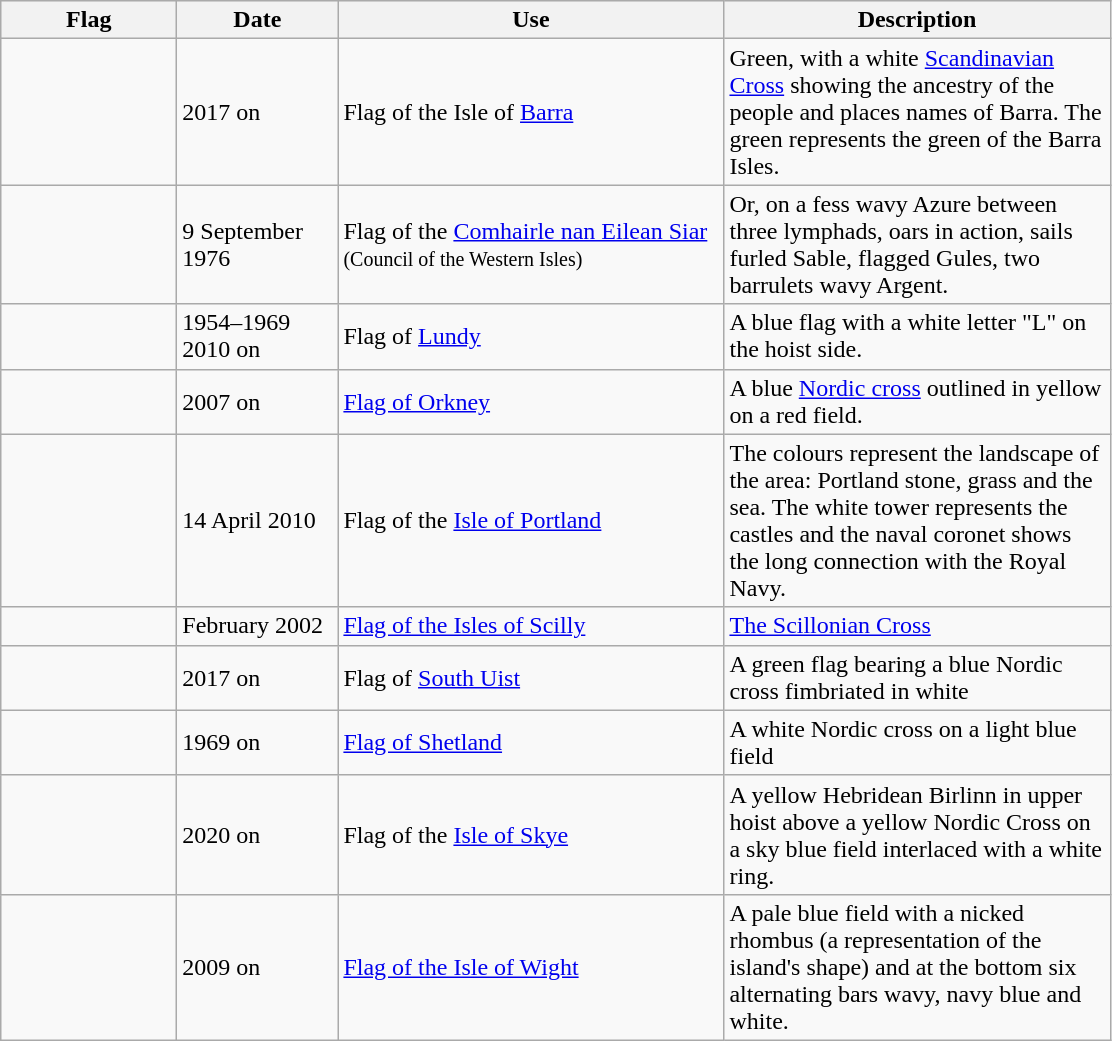<table class="wikitable">
<tr style="background:#efefef;">
<th style="width:110px;">Flag</th>
<th style="width:100px;">Date</th>
<th style="width:250px;">Use</th>
<th style="width:250px;">Description</th>
</tr>
<tr>
<td></td>
<td>2017 on</td>
<td>Flag of the Isle of <a href='#'>Barra</a></td>
<td>Green, with a white <a href='#'>Scandinavian Cross</a> showing the ancestry of the people and places names of Barra.  The green represents the green of the Barra Isles.</td>
</tr>
<tr>
<td></td>
<td>9 September 1976</td>
<td>Flag of the <a href='#'>Comhairle nan Eilean Siar</a> <small>(Council of the Western Isles)</small></td>
<td>Or, on a fess wavy Azure between three lymphads, oars in action, sails furled Sable, flagged Gules, two barrulets wavy Argent.</td>
</tr>
<tr>
<td></td>
<td>1954–1969<br>2010 on</td>
<td>Flag of <a href='#'>Lundy</a></td>
<td>A blue flag with a white letter "L" on the hoist side.</td>
</tr>
<tr>
<td></td>
<td>2007 on</td>
<td><a href='#'>Flag of Orkney</a></td>
<td>A blue <a href='#'>Nordic cross</a> outlined in yellow on a red field.</td>
</tr>
<tr>
<td></td>
<td>14 April 2010</td>
<td>Flag of the <a href='#'>Isle of Portland</a> </td>
<td>The colours represent the landscape of the area: Portland stone, grass and the sea. The white tower represents the castles and the naval coronet shows the long connection with the Royal Navy.</td>
</tr>
<tr>
<td></td>
<td>February 2002</td>
<td><a href='#'>Flag of the Isles of Scilly</a></td>
<td><a href='#'>The Scillonian Cross</a></td>
</tr>
<tr>
<td></td>
<td>2017 on</td>
<td>Flag of <a href='#'>South Uist</a></td>
<td>A green flag bearing a blue Nordic cross fimbriated in white</td>
</tr>
<tr>
<td></td>
<td>1969 on</td>
<td><a href='#'>Flag of Shetland</a></td>
<td>A white Nordic cross on a light blue field</td>
</tr>
<tr>
<td></td>
<td>2020 on</td>
<td>Flag of the <a href='#'>Isle of Skye</a></td>
<td>A yellow Hebridean Birlinn in upper hoist above a yellow Nordic Cross on a sky blue field interlaced with a white ring.</td>
</tr>
<tr>
<td></td>
<td>2009 on</td>
<td><a href='#'>Flag of the Isle of Wight</a></td>
<td>A pale blue field with a nicked rhombus (a representation of the island's shape) and at the bottom six alternating bars wavy, navy blue and white.</td>
</tr>
</table>
